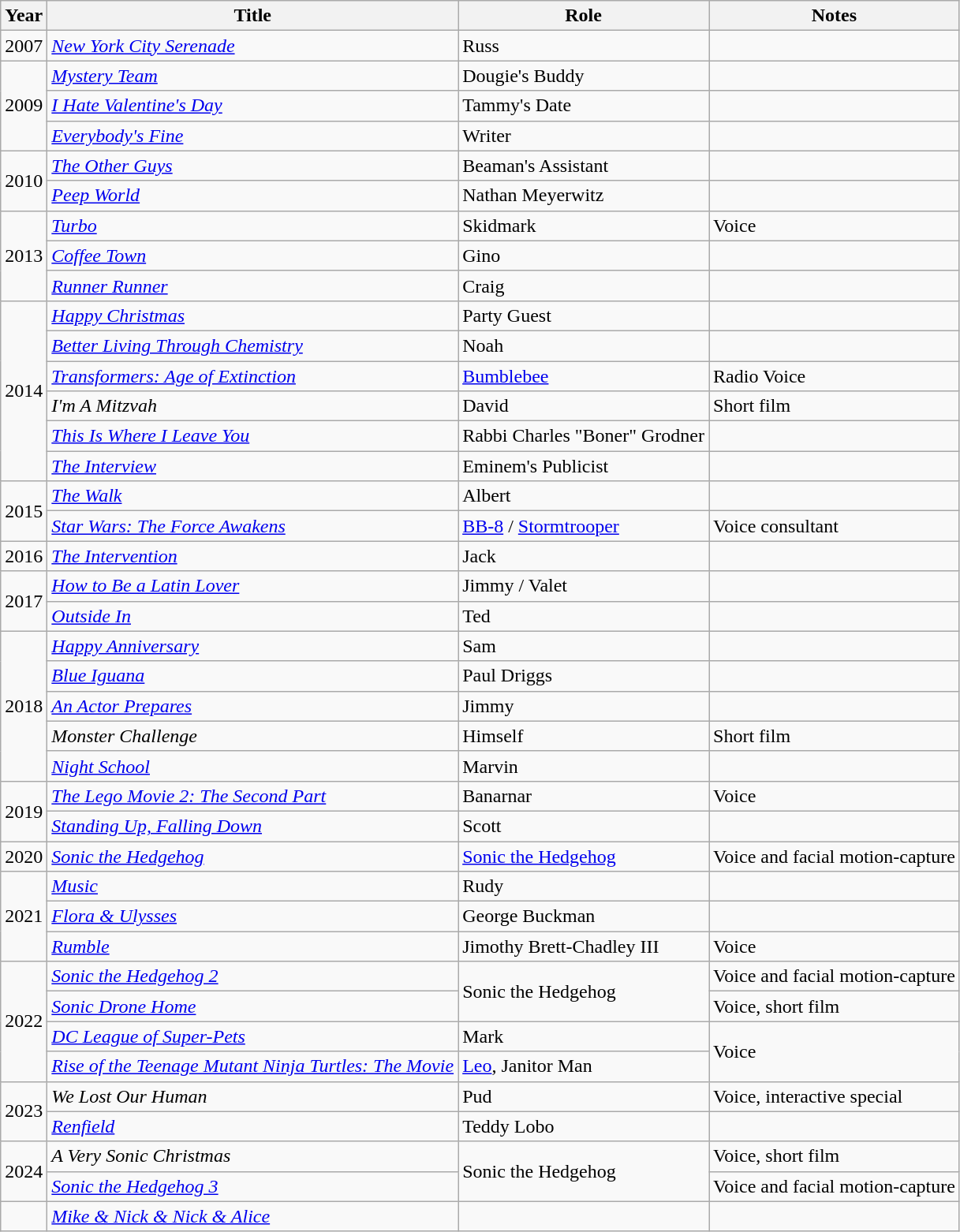<table class="wikitable sortable">
<tr>
<th>Year</th>
<th>Title</th>
<th>Role</th>
<th class="unsortable">Notes</th>
</tr>
<tr>
<td>2007</td>
<td><em><a href='#'>New York City Serenade</a></em></td>
<td>Russ</td>
<td></td>
</tr>
<tr>
<td rowspan="3">2009</td>
<td><em><a href='#'>Mystery Team</a></em></td>
<td>Dougie's Buddy</td>
<td></td>
</tr>
<tr>
<td><em><a href='#'>I Hate Valentine's Day</a></em></td>
<td>Tammy's Date</td>
<td></td>
</tr>
<tr>
<td><em><a href='#'>Everybody's Fine</a></em></td>
<td>Writer</td>
<td></td>
</tr>
<tr>
<td rowspan="2">2010</td>
<td><em><a href='#'>The Other Guys</a></em></td>
<td>Beaman's Assistant</td>
<td></td>
</tr>
<tr>
<td><em><a href='#'>Peep World</a></em></td>
<td>Nathan Meyerwitz</td>
<td></td>
</tr>
<tr>
<td rowspan="3">2013</td>
<td><em><a href='#'>Turbo</a></em></td>
<td>Skidmark</td>
<td>Voice</td>
</tr>
<tr>
<td><em><a href='#'>Coffee Town</a></em></td>
<td>Gino</td>
<td></td>
</tr>
<tr>
<td><em><a href='#'>Runner Runner</a></em></td>
<td>Craig</td>
<td></td>
</tr>
<tr>
<td rowspan="6">2014</td>
<td><em><a href='#'>Happy Christmas</a></em></td>
<td>Party Guest</td>
<td></td>
</tr>
<tr>
<td><em><a href='#'>Better Living Through Chemistry</a></em></td>
<td>Noah</td>
<td></td>
</tr>
<tr>
<td><em><a href='#'>Transformers: Age of Extinction</a></em></td>
<td><a href='#'>Bumblebee</a></td>
<td>Radio Voice</td>
</tr>
<tr>
<td><em>I'm A Mitzvah</em></td>
<td>David</td>
<td>Short film</td>
</tr>
<tr>
<td><em><a href='#'>This Is Where I Leave You</a></em></td>
<td>Rabbi Charles "Boner" Grodner</td>
<td></td>
</tr>
<tr>
<td><em><a href='#'>The Interview</a></em></td>
<td>Eminem's Publicist</td>
<td></td>
</tr>
<tr>
<td rowspan="2">2015</td>
<td><em><a href='#'>The Walk</a></em></td>
<td>Albert</td>
<td></td>
</tr>
<tr>
<td><em><a href='#'>Star Wars: The Force Awakens</a></em></td>
<td><a href='#'>BB-8</a> / <a href='#'>Stormtrooper</a></td>
<td>Voice consultant</td>
</tr>
<tr>
<td>2016</td>
<td><em><a href='#'>The Intervention</a></em></td>
<td>Jack</td>
<td></td>
</tr>
<tr>
<td rowspan="2">2017</td>
<td><em><a href='#'>How to Be a Latin Lover</a></em></td>
<td>Jimmy / Valet</td>
<td></td>
</tr>
<tr>
<td><em><a href='#'>Outside In</a></em></td>
<td>Ted</td>
<td></td>
</tr>
<tr>
<td rowspan="5">2018</td>
<td><em><a href='#'>Happy Anniversary</a></em></td>
<td>Sam</td>
<td></td>
</tr>
<tr>
<td><em><a href='#'>Blue Iguana</a></em></td>
<td>Paul Driggs</td>
<td></td>
</tr>
<tr>
<td><em><a href='#'>An Actor Prepares</a></em></td>
<td>Jimmy</td>
<td></td>
</tr>
<tr>
<td><em>Monster Challenge</em></td>
<td>Himself</td>
<td>Short film</td>
</tr>
<tr>
<td><em><a href='#'>Night School</a></em></td>
<td>Marvin</td>
<td></td>
</tr>
<tr>
<td rowspan="2">2019</td>
<td><em><a href='#'>The Lego Movie 2: The Second Part</a></em></td>
<td>Banarnar</td>
<td>Voice</td>
</tr>
<tr>
<td><em><a href='#'>Standing Up, Falling Down</a></em></td>
<td>Scott</td>
<td></td>
</tr>
<tr>
<td>2020</td>
<td><em><a href='#'>Sonic the Hedgehog</a></em></td>
<td><a href='#'>Sonic the Hedgehog</a></td>
<td>Voice and facial motion-capture</td>
</tr>
<tr>
<td rowspan="3">2021</td>
<td><em><a href='#'>Music</a></em></td>
<td>Rudy</td>
<td></td>
</tr>
<tr>
<td><em><a href='#'>Flora & Ulysses</a></em></td>
<td>George Buckman</td>
<td></td>
</tr>
<tr>
<td><em><a href='#'>Rumble</a></em></td>
<td>Jimothy Brett-Chadley III</td>
<td>Voice</td>
</tr>
<tr>
<td rowspan="4">2022</td>
<td><em><a href='#'>Sonic the Hedgehog 2</a></em></td>
<td rowspan="2">Sonic the Hedgehog</td>
<td>Voice and facial motion-capture</td>
</tr>
<tr>
<td><em><a href='#'>Sonic Drone Home</a></em></td>
<td>Voice, short film</td>
</tr>
<tr>
<td><em><a href='#'>DC League of Super-Pets</a></em></td>
<td>Mark</td>
<td rowspan="2">Voice</td>
</tr>
<tr>
<td><em><a href='#'>Rise of the Teenage Mutant Ninja Turtles: The Movie</a></em></td>
<td><a href='#'>Leo</a>, Janitor Man</td>
</tr>
<tr>
<td rowspan="2">2023</td>
<td><em>We Lost Our Human</em></td>
<td>Pud</td>
<td>Voice, interactive special</td>
</tr>
<tr>
<td><em><a href='#'>Renfield</a></em></td>
<td>Teddy Lobo</td>
<td></td>
</tr>
<tr>
<td rowspan="2">2024</td>
<td><em>A Very Sonic Christmas</em></td>
<td rowspan="2">Sonic the Hedgehog</td>
<td>Voice, short film</td>
</tr>
<tr>
<td><em><a href='#'>Sonic the Hedgehog 3</a></em></td>
<td>Voice and facial motion-capture</td>
</tr>
<tr>
<td></td>
<td><em><a href='#'>Mike & Nick & Nick & Alice</a></em></td>
<td></td>
<td></td>
</tr>
</table>
